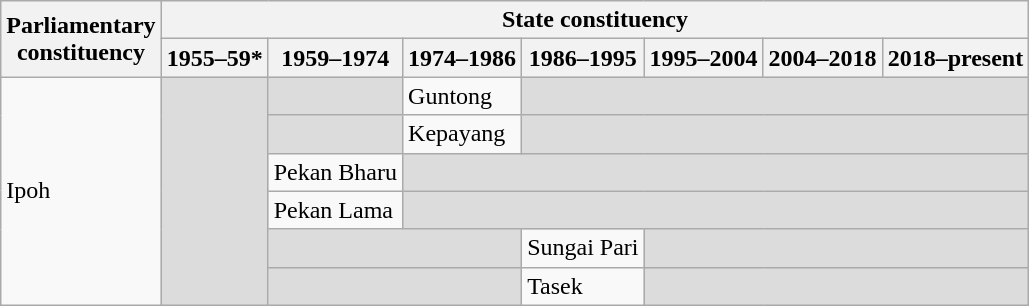<table class="wikitable">
<tr>
<th rowspan="2">Parliamentary<br>constituency</th>
<th colspan="7">State constituency</th>
</tr>
<tr>
<th>1955–59*</th>
<th>1959–1974</th>
<th>1974–1986</th>
<th>1986–1995</th>
<th>1995–2004</th>
<th>2004–2018</th>
<th>2018–present</th>
</tr>
<tr>
<td rowspan="6">Ipoh</td>
<td rowspan="6" bgcolor="dcdcdc"></td>
<td bgcolor="dcdcdc"></td>
<td>Guntong</td>
<td colspan="4" bgcolor="dcdcdc"></td>
</tr>
<tr>
<td bgcolor="dcdcdc"></td>
<td>Kepayang</td>
<td colspan="4" bgcolor="dcdcdc"></td>
</tr>
<tr>
<td>Pekan Bharu</td>
<td colspan="5" bgcolor="dcdcdc"></td>
</tr>
<tr>
<td>Pekan Lama</td>
<td colspan="5" bgcolor="dcdcdc"></td>
</tr>
<tr>
<td colspan="2" bgcolor="dcdcdc"></td>
<td>Sungai Pari</td>
<td colspan="3" bgcolor="dcdcdc"></td>
</tr>
<tr>
<td colspan="2" bgcolor="dcdcdc"></td>
<td>Tasek</td>
<td colspan="3" bgcolor="dcdcdc"></td>
</tr>
</table>
